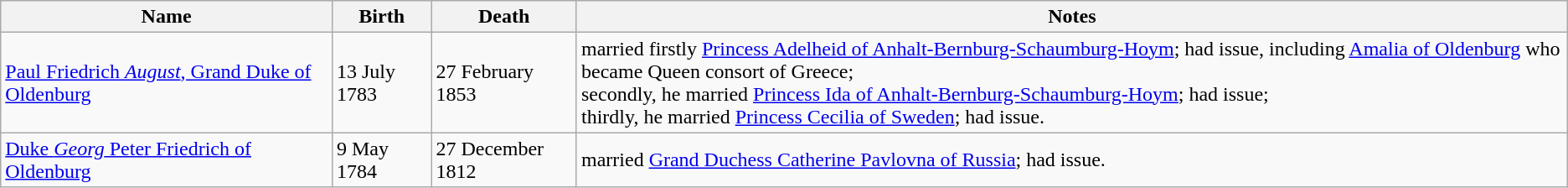<table class="wikitable">
<tr>
<th>Name</th>
<th>Birth</th>
<th>Death</th>
<th>Notes</th>
</tr>
<tr>
<td><a href='#'>Paul Friedrich <em>August</em>, Grand Duke of Oldenburg</a></td>
<td>13 July 1783</td>
<td>27 February 1853</td>
<td>married firstly <a href='#'>Princess Adelheid of Anhalt-Bernburg-Schaumburg-Hoym</a>; had issue, including <a href='#'>Amalia of Oldenburg</a> who became Queen consort of Greece;<br>secondly, he married <a href='#'>Princess Ida of Anhalt-Bernburg-Schaumburg-Hoym</a>; had issue;<br>thirdly, he married <a href='#'>Princess Cecilia of Sweden</a>; had issue.</td>
</tr>
<tr>
<td><a href='#'>Duke <em>Georg</em> Peter Friedrich of Oldenburg</a></td>
<td>9 May 1784</td>
<td>27 December 1812</td>
<td>married <a href='#'>Grand Duchess Catherine Pavlovna of Russia</a>; had issue.</td>
</tr>
</table>
